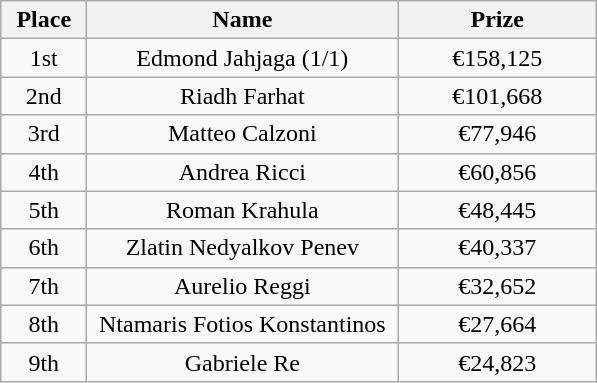<table class="wikitable">
<tr>
<th width="50">Place</th>
<th width="200">Name</th>
<th width="125">Prize</th>
</tr>
<tr>
<td align = "center">1st</td>
<td align = "center">Edmond Jahjaga (1/1)</td>
<td align="center">€158,125</td>
</tr>
<tr>
<td align = "center">2nd</td>
<td align = "center">Riadh Farhat</td>
<td align="center">€101,668</td>
</tr>
<tr>
<td align = "center">3rd</td>
<td align = "center">Matteo Calzoni</td>
<td align="center">€77,946</td>
</tr>
<tr>
<td align = "center">4th</td>
<td align = "center">Andrea Ricci</td>
<td align="center">€60,856</td>
</tr>
<tr>
<td align = "center">5th</td>
<td align = "center">Roman Krahula</td>
<td align="center">€48,445</td>
</tr>
<tr>
<td align = "center">6th</td>
<td align = "center">Zlatin Nedyalkov Penev</td>
<td align="center">€40,337</td>
</tr>
<tr>
<td align = "center">7th</td>
<td align = "center">Aurelio Reggi</td>
<td align="center">€32,652</td>
</tr>
<tr>
<td align = "center">8th</td>
<td align = "center">Ntamaris Fotios Konstantinos</td>
<td align="center">€27,664</td>
</tr>
<tr>
<td align = "center">9th</td>
<td align = "center">Gabriele Re</td>
<td align="center">€24,823</td>
</tr>
</table>
